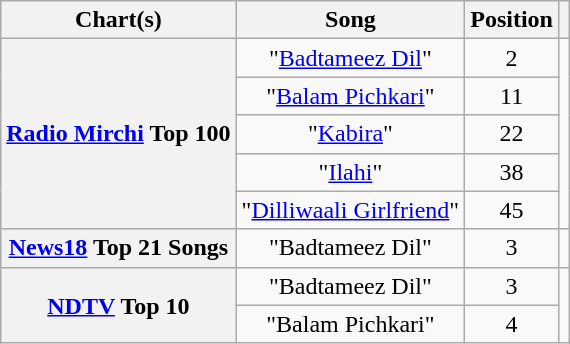<table class="wikitable plainrowheaders">
<tr>
<th scope="col">Chart(s)</th>
<th scope="col">Song</th>
<th scope="col">Position</th>
<th scope="col"></th>
</tr>
<tr>
<th rowspan="5" scope="row"><a href='#'>Radio Mirchi</a> Top 100</th>
<td style="text-align:center">"<a href='#'>Badtameez Dil</a>"</td>
<td style="text-align:center">2</td>
<td rowspan="5" style="text-align:center"><br></td>
</tr>
<tr>
<td style="text-align:center">"<a href='#'>Balam Pichkari</a>"</td>
<td style="text-align:center">11</td>
</tr>
<tr>
<td style="text-align:center">"<a href='#'>Kabira</a>"</td>
<td style="text-align:center">22</td>
</tr>
<tr>
<td style="text-align:center">"<a href='#'>Ilahi</a>"</td>
<td style="text-align:center">38</td>
</tr>
<tr>
<td style="text-align:center">"<a href='#'>Dilliwaali Girlfriend</a>"</td>
<td style="text-align:center">45</td>
</tr>
<tr>
<th scope="row"><a href='#'>News18</a> Top 21 Songs</th>
<td style="text-align:center">"Badtameez Dil"</td>
<td style="text-align:center">3</td>
<td style="text-align:center"></td>
</tr>
<tr>
<th rowspan="2" scope="row"><a href='#'>NDTV</a> Top 10</th>
<td style="text-align:center">"Badtameez Dil"</td>
<td style="text-align:center">3</td>
<td rowspan="2" style="text-align:center"></td>
</tr>
<tr>
<td style="text-align:center">"Balam Pichkari"</td>
<td style="text-align:center">4</td>
</tr>
</table>
